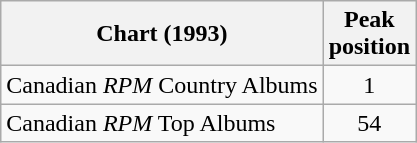<table class="wikitable">
<tr>
<th>Chart (1993)</th>
<th>Peak<br>position</th>
</tr>
<tr>
<td>Canadian <em>RPM</em> Country Albums</td>
<td align="center">1</td>
</tr>
<tr>
<td>Canadian <em>RPM</em> Top Albums</td>
<td align="center">54</td>
</tr>
</table>
